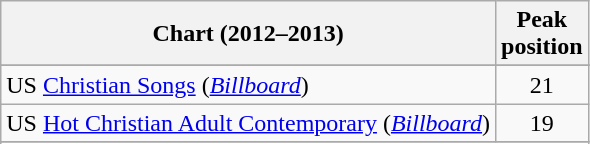<table class="wikitable sortable">
<tr>
<th align="left">Chart (2012–2013)</th>
<th align="center">Peak<br>position</th>
</tr>
<tr>
</tr>
<tr>
</tr>
<tr>
</tr>
<tr>
<td>US <a href='#'>Christian Songs</a> (<em><a href='#'>Billboard</a></em>)</td>
<td align="center">21</td>
</tr>
<tr>
<td>US <a href='#'>Hot Christian Adult Contemporary</a> (<em><a href='#'>Billboard</a></em>)</td>
<td align="center">19</td>
</tr>
<tr>
</tr>
<tr>
</tr>
</table>
